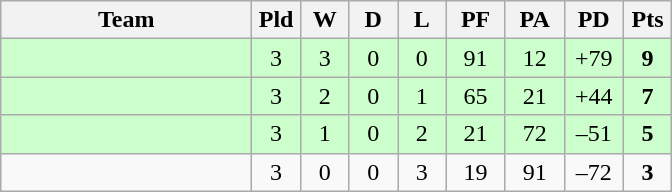<table class="wikitable" style="text-align:center;">
<tr>
<th width="160">Team</th>
<th width="25" abbr="Played">Pld</th>
<th width="25" abbr="Won">W</th>
<th width="25" abbr="Drawn">D</th>
<th width="25" abbr="Lost">L</th>
<th width="32" abbr="Points for">PF</th>
<th width="32" abbr="Points against">PA</th>
<th width="32" abbr="Points difference">PD</th>
<th width="25" abbr="Points">Pts</th>
</tr>
<tr bgcolor="ccffcc">
<td align="left"></td>
<td>3</td>
<td>3</td>
<td>0</td>
<td>0</td>
<td>91</td>
<td>12</td>
<td>+79</td>
<td><strong>9</strong></td>
</tr>
<tr bgcolor="ccffcc">
<td align="left"></td>
<td>3</td>
<td>2</td>
<td>0</td>
<td>1</td>
<td>65</td>
<td>21</td>
<td>+44</td>
<td><strong>7</strong></td>
</tr>
<tr bgcolor="ccffcc">
<td align="left"></td>
<td>3</td>
<td>1</td>
<td>0</td>
<td>2</td>
<td>21</td>
<td>72</td>
<td>–51</td>
<td><strong>5</strong></td>
</tr>
<tr>
<td align="left"></td>
<td>3</td>
<td>0</td>
<td>0</td>
<td>3</td>
<td>19</td>
<td>91</td>
<td>–72</td>
<td><strong>3</strong></td>
</tr>
</table>
